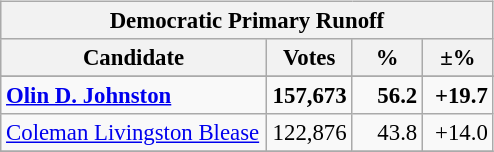<table class="wikitable" align="left" style="margin: 1em 1em 1em 0; background: #f9f9f9; font-size: 95%;">
<tr style="background-color:#E9E9E9">
<th colspan="4">Democratic Primary Runoff</th>
</tr>
<tr style="background-color:#E9E9E9">
<th colspan="1" style="width: 170px">Candidate</th>
<th style="width: 50px">Votes</th>
<th style="width: 40px">%</th>
<th style="width: 40px">±%</th>
</tr>
<tr>
</tr>
<tr>
<td><strong><a href='#'>Olin D. Johnston</a></strong></td>
<td align="right"><strong>157,673</strong></td>
<td align="right"><strong>56.2</strong></td>
<td align="right"><strong>+19.7</strong></td>
</tr>
<tr>
<td><a href='#'>Coleman Livingston Blease</a></td>
<td align="right">122,876</td>
<td align="right">43.8</td>
<td align="right">+14.0</td>
</tr>
<tr>
</tr>
</table>
